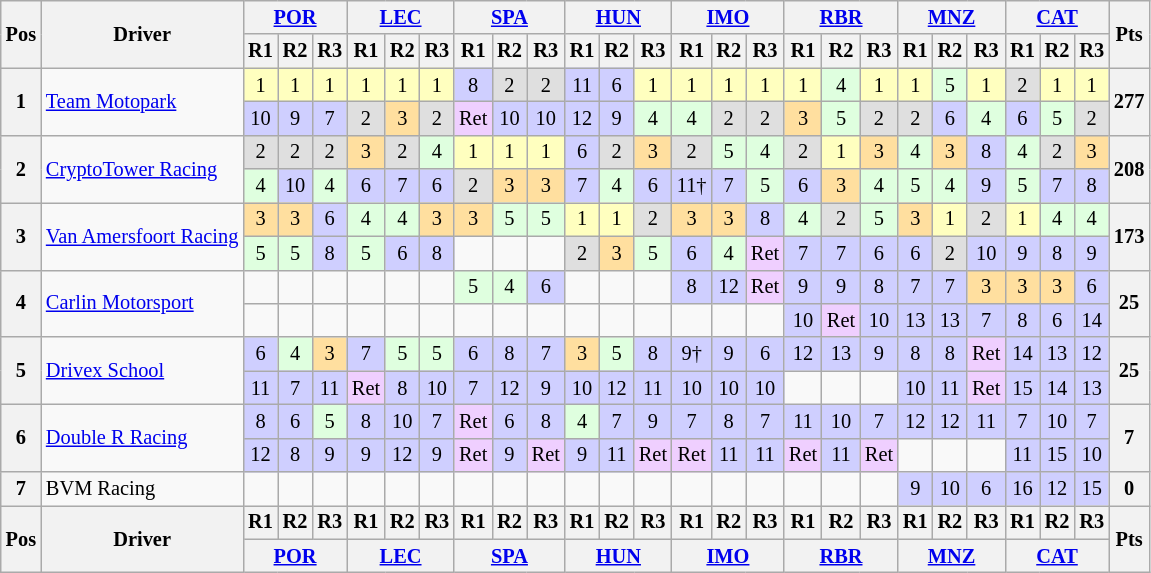<table class="wikitable" style="font-size: 85%; text-align:center">
<tr>
<th rowspan="2" valign="middle">Pos</th>
<th rowspan="2" valign="middle">Driver</th>
<th colspan="3"><a href='#'>POR</a><br></th>
<th colspan="3"><a href='#'>LEC</a><br></th>
<th colspan="3"><a href='#'>SPA</a><br></th>
<th colspan="3"><a href='#'>HUN</a><br></th>
<th colspan="3"><a href='#'>IMO</a><br></th>
<th colspan="3"><a href='#'>RBR</a><br></th>
<th colspan="3"><a href='#'>MNZ</a><br></th>
<th colspan="3"><a href='#'>CAT</a><br></th>
<th rowspan="2" valign="middle">Pts</th>
</tr>
<tr>
<th>R1</th>
<th>R2</th>
<th>R3</th>
<th>R1</th>
<th>R2</th>
<th>R3</th>
<th>R1</th>
<th>R2</th>
<th>R3</th>
<th>R1</th>
<th>R2</th>
<th>R3</th>
<th>R1</th>
<th>R2</th>
<th>R3</th>
<th>R1</th>
<th>R2</th>
<th>R3</th>
<th>R1</th>
<th>R2</th>
<th>R3</th>
<th>R1</th>
<th>R2</th>
<th>R3</th>
</tr>
<tr>
<th rowspan="2">1</th>
<td rowspan="2" align="left"> <a href='#'>Team Motopark</a></td>
<td style="background:#FFFFBF;">1</td>
<td style="background:#FFFFBF;">1</td>
<td style="background:#FFFFBF;">1</td>
<td style="background:#FFFFBF;">1</td>
<td style="background:#FFFFBF;">1</td>
<td style="background:#FFFFBF;">1</td>
<td style="background:#cfcfff;">8</td>
<td style="background:#DFDFDF;">2</td>
<td style="background:#DFDFDF;">2</td>
<td style="background:#cfcfff;">11</td>
<td style="background:#cfcfff;">6</td>
<td style="background:#FFFFBF;">1</td>
<td style="background:#FFFFBF;">1</td>
<td style="background:#FFFFBF;">1</td>
<td style="background:#FFFFBF;">1</td>
<td style="background:#FFFFBF;">1</td>
<td style="background:#DFFFDF;">4</td>
<td style="background:#FFFFBF;">1</td>
<td style="background:#FFFFBF;">1</td>
<td style="background:#DFFFDF;">5</td>
<td style="background:#FFFFBF;">1</td>
<td style="background:#DFDFDF;">2</td>
<td style="background:#FFFFBF;">1</td>
<td style="background:#FFFFBF;">1</td>
<th rowspan="2">277</th>
</tr>
<tr>
<td style="background:#cfcfff;">10</td>
<td style="background:#cfcfff;">9</td>
<td style="background:#cfcfff;">7</td>
<td style="background:#DFDFDF;">2</td>
<td style="background:#FFDF9F;">3</td>
<td style="background:#DFDFDF;">2</td>
<td style="background:#EFCFFF;">Ret</td>
<td style="background:#cfcfff;">10</td>
<td style="background:#cfcfff;">10</td>
<td style="background:#cfcfff;">12</td>
<td style="background:#cfcfff;">9</td>
<td style="background:#DFFFDF;">4</td>
<td style="background:#DFFFDF;">4</td>
<td style="background:#DFDFDF;">2</td>
<td style="background:#DFDFDF;">2</td>
<td style="background:#FFDF9F;">3</td>
<td style="background:#DFFFDF;">5</td>
<td style="background:#DFDFDF;">2</td>
<td style="background:#DFDFDF;">2</td>
<td style="background:#cfcfff;">6</td>
<td style="background:#DFFFDF;">4</td>
<td style="background:#cfcfff;">6</td>
<td style="background:#DFFFDF;">5</td>
<td style="background:#DFDFDF;">2</td>
</tr>
<tr>
<th rowspan="2">2</th>
<td rowspan="2" align="left"> <a href='#'>CryptoTower Racing</a></td>
<td style="background:#DFDFDF;">2</td>
<td style="background:#DFDFDF;">2</td>
<td style="background:#DFDFDF;">2</td>
<td style="background:#FFDF9F;">3</td>
<td style="background:#DFDFDF;">2</td>
<td style="background:#DFFFDF;">4</td>
<td style="background:#FFFFBF;">1</td>
<td style="background:#FFFFBF;">1</td>
<td style="background:#FFFFBF;">1</td>
<td style="background:#cfcfff;">6</td>
<td style="background:#DFDFDF;">2</td>
<td style="background:#FFDF9F;">3</td>
<td style="background:#DFDFDF;">2</td>
<td style="background:#DFFFDF;">5</td>
<td style="background:#DFFFDF;">4</td>
<td style="background:#DFDFDF;">2</td>
<td style="background:#FFFFBF;">1</td>
<td style="background:#FFDF9F;">3</td>
<td style="background:#DFFFDF;">4</td>
<td style="background:#FFDF9F;">3</td>
<td style="background:#cfcfff;">8</td>
<td style="background:#DFFFDF;">4</td>
<td style="background:#DFDFDF;">2</td>
<td style="background:#FFDF9F;">3</td>
<th rowspan="2">208</th>
</tr>
<tr>
<td style="background:#DFFFDF;">4</td>
<td style="background:#cfcfff;">10</td>
<td style="background:#DFFFDF;">4</td>
<td style="background:#cfcfff;">6</td>
<td style="background:#cfcfff;">7</td>
<td style="background:#cfcfff;">6</td>
<td style="background:#DFDFDF;">2</td>
<td style="background:#FFDF9F;">3</td>
<td style="background:#FFDF9F;">3</td>
<td style="background:#cfcfff;">7</td>
<td style="background:#DFFFDF;">4</td>
<td style="background:#cfcfff;">6</td>
<td style="background:#cfcfff;">11†</td>
<td style="background:#cfcfff;">7</td>
<td style="background:#DFFFDF;">5</td>
<td style="background:#cfcfff;">6</td>
<td style="background:#FFDF9F;">3</td>
<td style="background:#DFFFDF;">4</td>
<td style="background:#DFFFDF;">5</td>
<td style="background:#DFFFDF;">4</td>
<td style="background:#cfcfff;">9</td>
<td style="background:#DFFFDF;">5</td>
<td style="background:#cfcfff;">7</td>
<td style="background:#cfcfff;">8</td>
</tr>
<tr>
<th rowspan="2">3</th>
<td rowspan="2" align="left"> <a href='#'>Van Amersfoort Racing</a></td>
<td style="background:#FFDF9F;">3</td>
<td style="background:#FFDF9F;">3</td>
<td style="background:#cfcfff;">6</td>
<td style="background:#DFFFDF;">4</td>
<td style="background:#DFFFDF;">4</td>
<td style="background:#FFDF9F;">3</td>
<td style="background:#FFDF9F;">3</td>
<td style="background:#DFFFDF;">5</td>
<td style="background:#DFFFDF;">5</td>
<td style="background:#FFFFBF;">1</td>
<td style="background:#FFFFBF;">1</td>
<td style="background:#DFDFDF;">2</td>
<td style="background:#FFDF9F;">3</td>
<td style="background:#FFDF9F;">3</td>
<td style="background:#cfcfff;">8</td>
<td style="background:#DFFFDF;">4</td>
<td style="background:#DFDFDF;">2</td>
<td style="background:#DFFFDF;">5</td>
<td style="background:#FFDF9F;">3</td>
<td style="background:#FFFFBF;">1</td>
<td style="background:#DFDFDF;">2</td>
<td style="background:#FFFFBF;">1</td>
<td style="background:#DFFFDF;">4</td>
<td style="background:#DFFFDF;">4</td>
<th rowspan="2">173</th>
</tr>
<tr>
<td style="background:#DFFFDF;">5</td>
<td style="background:#DFFFDF;">5</td>
<td style="background:#cfcfff;">8</td>
<td style="background:#DFFFDF;">5</td>
<td style="background:#cfcfff;">6</td>
<td style="background:#cfcfff;">8</td>
<td></td>
<td></td>
<td></td>
<td style="background:#DFDFDF;">2</td>
<td style="background:#FFDF9F;">3</td>
<td style="background:#DFFFDF;">5</td>
<td style="background:#cfcfff;">6</td>
<td style="background:#DFFFDF;">4</td>
<td style="background:#EFCFFF;">Ret</td>
<td style="background:#cfcfff;">7</td>
<td style="background:#cfcfff;">7</td>
<td style="background:#cfcfff;">6</td>
<td style="background:#cfcfff;">6</td>
<td style="background:#DFDFDF;">2</td>
<td style="background:#cfcfff;">10</td>
<td style="background:#cfcfff;">9</td>
<td style="background:#cfcfff;">8</td>
<td style="background:#cfcfff;">9</td>
</tr>
<tr>
<th rowspan="2">4</th>
<td rowspan="2" align="left"> <a href='#'>Carlin Motorsport</a></td>
<td></td>
<td></td>
<td></td>
<td></td>
<td></td>
<td></td>
<td style="background:#DFFFDF;">5</td>
<td style="background:#DFFFDF;">4</td>
<td style="background:#cfcfff;">6</td>
<td></td>
<td></td>
<td></td>
<td style="background:#cfcfff;">8</td>
<td style="background:#cfcfff;">12</td>
<td style="background:#EFCFFF;">Ret</td>
<td style="background:#cfcfff;">9</td>
<td style="background:#cfcfff;">9</td>
<td style="background:#cfcfff;">8</td>
<td style="background:#cfcfff;">7</td>
<td style="background:#cfcfff;">7</td>
<td style="background:#FFDF9F;">3</td>
<td style="background:#FFDF9F;">3</td>
<td style="background:#FFDF9F;">3</td>
<td style="background:#cfcfff;">6</td>
<th rowspan="2">25</th>
</tr>
<tr>
<td></td>
<td></td>
<td></td>
<td></td>
<td></td>
<td></td>
<td></td>
<td></td>
<td></td>
<td></td>
<td></td>
<td></td>
<td></td>
<td></td>
<td></td>
<td style="background:#cfcfff;">10</td>
<td style="background:#EFCFFF;">Ret</td>
<td style="background:#cfcfff;">10</td>
<td style="background:#cfcfff;">13</td>
<td style="background:#cfcfff;">13</td>
<td style="background:#cfcfff;">7</td>
<td style="background:#cfcfff;">8</td>
<td style="background:#cfcfff;">6</td>
<td style="background:#cfcfff;">14</td>
</tr>
<tr>
<th rowspan="2">5</th>
<td rowspan="2" align="left"> <a href='#'>Drivex School</a></td>
<td style="background:#cfcfff;">6</td>
<td style="background:#DFFFDF;">4</td>
<td style="background:#FFDF9F;">3</td>
<td style="background:#cfcfff;">7</td>
<td style="background:#DFFFDF;">5</td>
<td style="background:#DFFFDF;">5</td>
<td style="background:#cfcfff;">6</td>
<td style="background:#cfcfff;">8</td>
<td style="background:#cfcfff;">7</td>
<td style="background:#FFDF9F;">3</td>
<td style="background:#DFFFDF;">5</td>
<td style="background:#cfcfff;">8</td>
<td style="background:#cfcfff;">9†</td>
<td style="background:#cfcfff;">9</td>
<td style="background:#cfcfff;">6</td>
<td style="background:#cfcfff;">12</td>
<td style="background:#cfcfff;">13</td>
<td style="background:#cfcfff;">9</td>
<td style="background:#cfcfff;">8</td>
<td style="background:#cfcfff;">8</td>
<td style="background:#EFCFFF;">Ret</td>
<td style="background:#cfcfff;">14</td>
<td style="background:#cfcfff;">13</td>
<td style="background:#cfcfff;">12</td>
<th rowspan="2">25</th>
</tr>
<tr>
<td style="background:#cfcfff;">11</td>
<td style="background:#cfcfff;">7</td>
<td style="background:#cfcfff;">11</td>
<td style="background:#EFCFFF;">Ret</td>
<td style="background:#cfcfff;">8</td>
<td style="background:#cfcfff;">10</td>
<td style="background:#cfcfff;">7</td>
<td style="background:#cfcfff;">12</td>
<td style="background:#cfcfff;">9</td>
<td style="background:#cfcfff;">10</td>
<td style="background:#cfcfff;">12</td>
<td style="background:#cfcfff;">11</td>
<td style="background:#cfcfff;">10</td>
<td style="background:#cfcfff;">10</td>
<td style="background:#cfcfff;">10</td>
<td></td>
<td></td>
<td></td>
<td style="background:#cfcfff;">10</td>
<td style="background:#cfcfff;">11</td>
<td style="background:#EFCFFF;">Ret</td>
<td style="background:#cfcfff;">15</td>
<td style="background:#cfcfff;">14</td>
<td style="background:#cfcfff;">13</td>
</tr>
<tr>
<th rowspan="2">6</th>
<td rowspan="2" align="left"> <a href='#'>Double R Racing</a></td>
<td style="background:#cfcfff;">8</td>
<td style="background:#cfcfff;">6</td>
<td style="background:#DFFFDF;">5</td>
<td style="background:#cfcfff;">8</td>
<td style="background:#cfcfff;">10</td>
<td style="background:#cfcfff;">7</td>
<td style="background:#EFCFFF;">Ret</td>
<td style="background:#cfcfff;">6</td>
<td style="background:#cfcfff;">8</td>
<td style="background:#DFFFDF;">4</td>
<td style="background:#cfcfff;">7</td>
<td style="background:#cfcfff;">9</td>
<td style="background:#cfcfff;">7</td>
<td style="background:#cfcfff;">8</td>
<td style="background:#cfcfff;">7</td>
<td style="background:#cfcfff;">11</td>
<td style="background:#cfcfff;">10</td>
<td style="background:#cfcfff;">7</td>
<td style="background:#cfcfff;">12</td>
<td style="background:#cfcfff;">12</td>
<td style="background:#cfcfff;">11</td>
<td style="background:#cfcfff;">7</td>
<td style="background:#cfcfff;">10</td>
<td style="background:#cfcfff;">7</td>
<th rowspan="2">7</th>
</tr>
<tr>
<td style="background:#cfcfff;">12</td>
<td style="background:#cfcfff;">8</td>
<td style="background:#cfcfff;">9</td>
<td style="background:#cfcfff;">9</td>
<td style="background:#cfcfff;">12</td>
<td style="background:#cfcfff;">9</td>
<td style="background:#EFCFFF;">Ret</td>
<td style="background:#cfcfff;">9</td>
<td style="background:#EFCFFF;">Ret</td>
<td style="background:#cfcfff;">9</td>
<td style="background:#cfcfff;">11</td>
<td style="background:#EFCFFF;">Ret</td>
<td style="background:#EFCFFF;">Ret</td>
<td style="background:#cfcfff;">11</td>
<td style="background:#cfcfff;">11</td>
<td style="background:#EFCFFF;">Ret</td>
<td style="background:#cfcfff;">11</td>
<td style="background:#EFCFFF;">Ret</td>
<td></td>
<td></td>
<td></td>
<td style="background:#cfcfff;">11</td>
<td style="background:#cfcfff;">15</td>
<td style="background:#cfcfff;">10</td>
</tr>
<tr>
<th>7</th>
<td align="left"> BVM Racing</td>
<td></td>
<td></td>
<td></td>
<td></td>
<td></td>
<td></td>
<td></td>
<td></td>
<td></td>
<td></td>
<td></td>
<td></td>
<td></td>
<td></td>
<td></td>
<td></td>
<td></td>
<td></td>
<td style="background:#cfcfff;">9</td>
<td style="background:#cfcfff;">10</td>
<td style="background:#cfcfff;">6</td>
<td style="background:#cfcfff;">16</td>
<td style="background:#cfcfff;">12</td>
<td style="background:#cfcfff;">15</td>
<th>0</th>
</tr>
<tr>
<th rowspan="2">Pos</th>
<th rowspan="2">Driver</th>
<th>R1</th>
<th>R2</th>
<th>R3</th>
<th>R1</th>
<th>R2</th>
<th>R3</th>
<th>R1</th>
<th>R2</th>
<th>R3</th>
<th>R1</th>
<th>R2</th>
<th>R3</th>
<th>R1</th>
<th>R2</th>
<th>R3</th>
<th>R1</th>
<th>R2</th>
<th>R3</th>
<th>R1</th>
<th>R2</th>
<th>R3</th>
<th>R1</th>
<th>R2</th>
<th>R3</th>
<th rowspan="2">Pts</th>
</tr>
<tr>
<th colspan="3"><a href='#'>POR</a><br></th>
<th colspan="3"><a href='#'>LEC</a><br></th>
<th colspan="3"><a href='#'>SPA</a><br></th>
<th colspan="3"><a href='#'>HUN</a><br></th>
<th colspan="3"><a href='#'>IMO</a><br></th>
<th colspan="3"><a href='#'>RBR</a><br></th>
<th colspan="3"><a href='#'>MNZ</a><br></th>
<th colspan="3"><a href='#'>CAT</a><br></th>
</tr>
</table>
